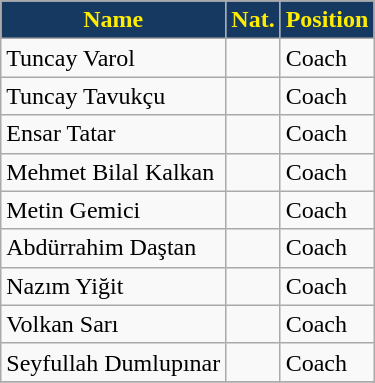<table class="wikitable">
<tr>
<th style="color:#FFED00; background:#163962;">Name</th>
<th style="color:#FFED00; background:#163962;">Nat.</th>
<th style="color:#FFED00; background:#163962;">Position</th>
</tr>
<tr>
<td>Tuncay Varol</td>
<td></td>
<td>Coach</td>
</tr>
<tr>
<td>Tuncay Tavukçu</td>
<td></td>
<td>Coach</td>
</tr>
<tr>
<td>Ensar Tatar</td>
<td></td>
<td>Coach</td>
</tr>
<tr>
<td>Mehmet Bilal Kalkan</td>
<td></td>
<td>Coach</td>
</tr>
<tr>
<td>Metin Gemici</td>
<td></td>
<td>Coach</td>
</tr>
<tr>
<td>Abdürrahim Daştan</td>
<td></td>
<td>Coach</td>
</tr>
<tr>
<td>Nazım Yiğit</td>
<td></td>
<td>Coach</td>
</tr>
<tr>
<td>Volkan Sarı</td>
<td></td>
<td>Coach</td>
</tr>
<tr>
<td>Seyfullah Dumlupınar</td>
<td></td>
<td>Coach</td>
</tr>
<tr>
</tr>
</table>
